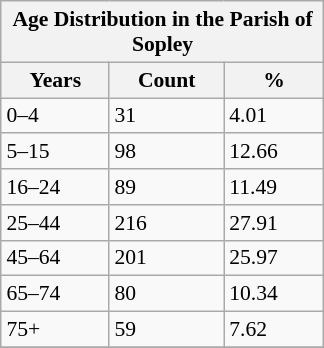<table class="wikitable floatright" style="margin-left: 1em; width: 15em; font-size: 90%;">
<tr>
<th colspan="6"><strong>Age Distribution in the Parish of Sopley </strong></th>
</tr>
<tr>
<th>Years</th>
<th>Count</th>
<th>%</th>
</tr>
<tr>
<td>0–4</td>
<td>31</td>
<td>4.01</td>
</tr>
<tr>
<td>5–15</td>
<td>98</td>
<td>12.66</td>
</tr>
<tr>
<td>16–24</td>
<td>89</td>
<td>11.49</td>
</tr>
<tr>
<td>25–44</td>
<td>216</td>
<td>27.91</td>
</tr>
<tr>
<td>45–64</td>
<td>201</td>
<td>25.97</td>
</tr>
<tr>
<td>65–74</td>
<td>80</td>
<td>10.34</td>
</tr>
<tr>
<td>75+</td>
<td>59</td>
<td>7.62</td>
</tr>
<tr>
</tr>
</table>
